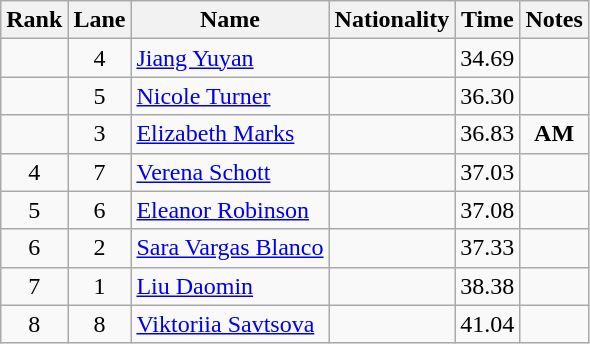<table class="wikitable sortable" style="text-align:center">
<tr>
<th>Rank</th>
<th>Lane</th>
<th>Name</th>
<th>Nationality</th>
<th>Time</th>
<th>Notes</th>
</tr>
<tr>
<td></td>
<td>4</td>
<td align=left><a href='#'>Jiang Yuyan</a></td>
<td align=left></td>
<td>34.69</td>
<td></td>
</tr>
<tr>
<td></td>
<td>5</td>
<td align=left><a href='#'>Nicole Turner</a></td>
<td align=left></td>
<td>36.30</td>
<td></td>
</tr>
<tr>
<td></td>
<td>3</td>
<td align=left><a href='#'>Elizabeth Marks</a></td>
<td align=left></td>
<td>36.83</td>
<td><strong>AM</strong></td>
</tr>
<tr>
<td>4</td>
<td>7</td>
<td align=left><a href='#'>Verena Schott</a></td>
<td align=left></td>
<td>37.03</td>
<td></td>
</tr>
<tr>
<td>5</td>
<td>6</td>
<td align=left><a href='#'>Eleanor Robinson</a></td>
<td align="left"></td>
<td>37.08</td>
<td></td>
</tr>
<tr>
<td>6</td>
<td>2</td>
<td align=left><a href='#'>Sara Vargas Blanco</a></td>
<td align=left></td>
<td>37.33</td>
<td></td>
</tr>
<tr>
<td>7</td>
<td>1</td>
<td align=left><a href='#'>Liu Daomin</a></td>
<td align=left></td>
<td>38.38</td>
<td></td>
</tr>
<tr>
<td>8</td>
<td>8</td>
<td align=left><a href='#'>Viktoriia Savtsova</a></td>
<td align=left></td>
<td>41.04</td>
<td></td>
</tr>
</table>
